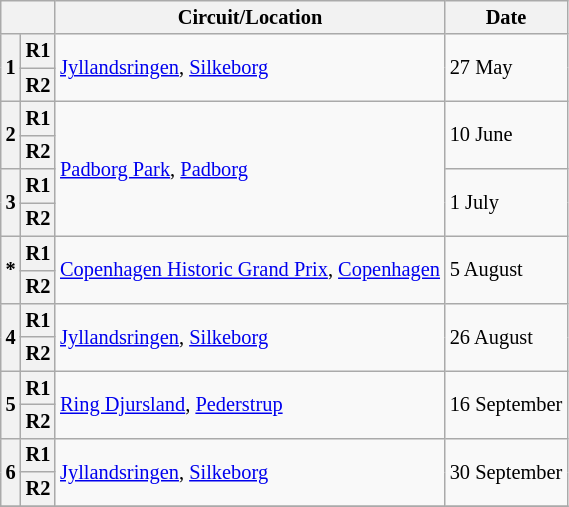<table class="wikitable" style="font-size: 85%;">
<tr>
<th colspan=2></th>
<th>Circuit/Location</th>
<th>Date</th>
</tr>
<tr>
<th rowspan=2>1</th>
<th>R1</th>
<td rowspan=2><a href='#'>Jyllandsringen</a>, <a href='#'>Silkeborg</a></td>
<td rowspan=2>27 May</td>
</tr>
<tr>
<th>R2</th>
</tr>
<tr>
<th rowspan=2>2</th>
<th>R1</th>
<td rowspan=4><a href='#'>Padborg Park</a>, <a href='#'>Padborg</a></td>
<td rowspan=2>10 June</td>
</tr>
<tr>
<th>R2</th>
</tr>
<tr>
<th rowspan=2>3</th>
<th>R1</th>
<td rowspan=2>1 July</td>
</tr>
<tr>
<th>R2</th>
</tr>
<tr>
<th rowspan=2>*</th>
<th>R1</th>
<td rowspan=2><a href='#'>Copenhagen Historic Grand Prix</a>, <a href='#'>Copenhagen</a></td>
<td rowspan=2>5 August</td>
</tr>
<tr>
<th>R2</th>
</tr>
<tr>
<th rowspan=2>4</th>
<th>R1</th>
<td rowspan=2><a href='#'>Jyllandsringen</a>, <a href='#'>Silkeborg</a></td>
<td rowspan=2>26 August</td>
</tr>
<tr>
<th>R2</th>
</tr>
<tr>
<th rowspan=2>5</th>
<th>R1</th>
<td rowspan=2><a href='#'>Ring Djursland</a>, <a href='#'>Pederstrup</a></td>
<td rowspan=2>16 September</td>
</tr>
<tr>
<th>R2</th>
</tr>
<tr>
<th rowspan=2>6</th>
<th>R1</th>
<td rowspan=2><a href='#'>Jyllandsringen</a>, <a href='#'>Silkeborg</a></td>
<td rowspan=2>30 September</td>
</tr>
<tr>
<th>R2</th>
</tr>
<tr>
</tr>
</table>
